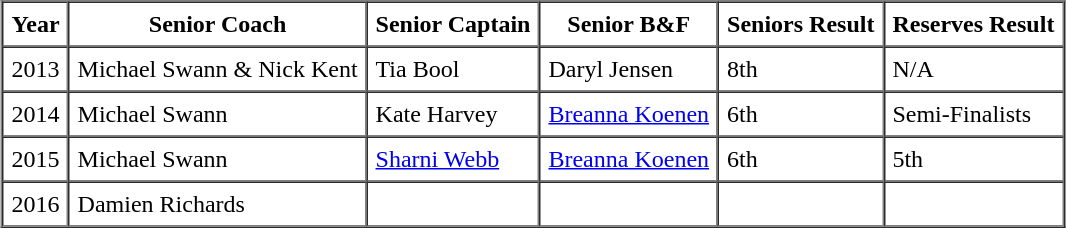<table border="1" cellspacing="0" cellpadding="5" align="center">
<tr>
<th>Year</th>
<th>Senior Coach</th>
<th>Senior Captain</th>
<th>Senior B&F</th>
<th>Seniors Result</th>
<th>Reserves Result</th>
</tr>
<tr>
<td>2013</td>
<td>Michael Swann & Nick Kent</td>
<td>Tia Bool</td>
<td>Daryl Jensen</td>
<td>8th</td>
<td>N/A</td>
</tr>
<tr>
<td>2014</td>
<td>Michael Swann</td>
<td>Kate Harvey</td>
<td><a href='#'>Breanna Koenen</a></td>
<td>6th</td>
<td>Semi-Finalists</td>
</tr>
<tr>
<td>2015</td>
<td>Michael Swann</td>
<td><a href='#'>Sharni Webb</a></td>
<td><a href='#'>Breanna Koenen</a></td>
<td>6th</td>
<td>5th</td>
</tr>
<tr>
<td>2016</td>
<td>Damien Richards</td>
<td></td>
<td></td>
<td></td>
<td></td>
</tr>
</table>
